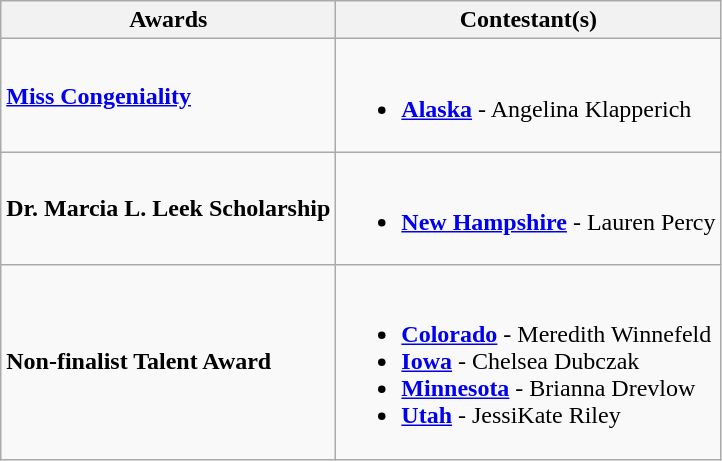<table class="wikitable">
<tr>
<th>Awards</th>
<th>Contestant(s)</th>
</tr>
<tr>
<td><strong><a href='#'>Miss Congeniality</a></strong></td>
<td><br><ul><li> <strong><a href='#'>Alaska</a></strong> - Angelina Klapperich</li></ul></td>
</tr>
<tr>
<td><strong>Dr. Marcia L. Leek Scholarship</strong></td>
<td><br><ul><li> <strong><a href='#'>New Hampshire</a></strong> - Lauren Percy</li></ul></td>
</tr>
<tr>
<td><strong>Non-finalist Talent Award</strong></td>
<td><br><ul><li> <strong><a href='#'>Colorado</a></strong> - Meredith Winnefeld</li><li> <strong><a href='#'>Iowa</a></strong> - Chelsea Dubczak</li><li> <strong><a href='#'>Minnesota</a></strong> - Brianna Drevlow</li><li> <strong><a href='#'>Utah</a></strong> - JessiKate Riley</li></ul></td>
</tr>
</table>
